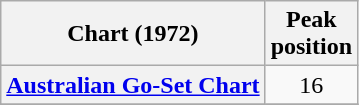<table class="wikitable sortable plainrowheaders">
<tr>
<th scope="col">Chart (1972)</th>
<th scope="col">Peak<br>position</th>
</tr>
<tr>
<th scope="row"><a href='#'>Australian Go-Set Chart</a></th>
<td style="text-align:center;">16</td>
</tr>
<tr>
</tr>
</table>
